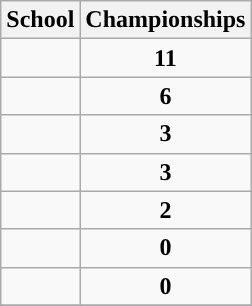<table class="wikitable sortable" style="text-align:center">
<tr>
<th>School</th>
<th>Championships</th>
</tr>
<tr>
<td><strong><a href='#'></a></strong></td>
<td><strong>11</strong></td>
</tr>
<tr>
<td><strong><a href='#'></a></strong></td>
<td><strong>6</strong></td>
</tr>
<tr>
<td><strong><a href='#'></a></strong></td>
<td><strong>3</strong></td>
</tr>
<tr>
<td><strong><a href='#'></a></strong></td>
<td><strong>3</strong></td>
</tr>
<tr>
<td><strong><a href='#'></a></strong></td>
<td><strong>2</strong></td>
</tr>
<tr>
<td><strong><a href='#'></a></strong></td>
<td><strong>0</strong></td>
</tr>
<tr>
<td><strong><a href='#'></a></strong></td>
<td><strong>0</strong></td>
</tr>
<tr>
</tr>
</table>
